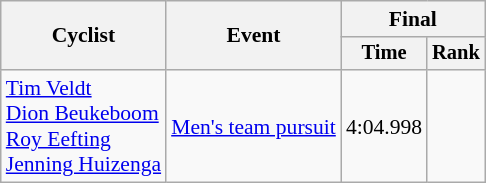<table class="wikitable" style="font-size:90%">
<tr>
<th rowspan="2">Cyclist</th>
<th rowspan="2">Event</th>
<th colspan=2>Final</th>
</tr>
<tr style="font-size:95%">
<th>Time</th>
<th>Rank</th>
</tr>
<tr align=center>
<td align=left><a href='#'>Tim Veldt</a><br><a href='#'>Dion Beukeboom</a><br><a href='#'>Roy Eefting</a><br><a href='#'>Jenning Huizenga</a></td>
<td align=left><a href='#'>Men's team pursuit</a></td>
<td>4:04.998</td>
<td></td>
</tr>
</table>
